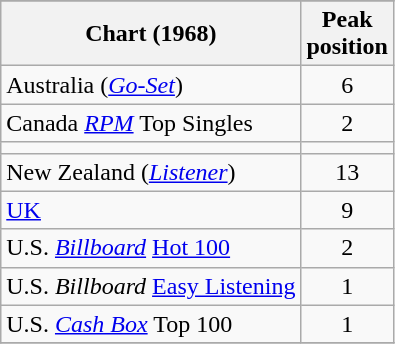<table class="wikitable sortable">
<tr>
</tr>
<tr>
<th>Chart (1968)</th>
<th>Peak<br>position</th>
</tr>
<tr>
<td>Australia (<em><a href='#'>Go-Set</a></em>)</td>
<td style="text-align:center;">6</td>
</tr>
<tr>
<td>Canada <em><a href='#'>RPM</a></em> Top Singles</td>
<td style="text-align:center;">2</td>
</tr>
<tr>
<td></td>
</tr>
<tr>
<td>New Zealand (<em><a href='#'>Listener</a></em>)</td>
<td style="text-align:center;">13</td>
</tr>
<tr>
<td><a href='#'>UK</a></td>
<td style="text-align:center;">9</td>
</tr>
<tr>
<td>U.S. <em><a href='#'>Billboard</a></em> <a href='#'>Hot 100</a></td>
<td style="text-align:center;">2</td>
</tr>
<tr>
<td>U.S. <em>Billboard</em> <a href='#'>Easy Listening</a></td>
<td style="text-align:center;">1</td>
</tr>
<tr>
<td>U.S. <a href='#'><em>Cash Box</em></a> Top 100</td>
<td align="center">1</td>
</tr>
<tr>
</tr>
</table>
